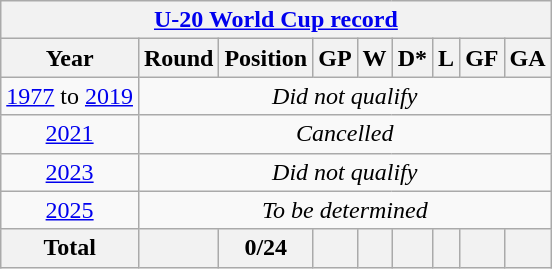<table class="wikitable" style="text-align: center;">
<tr>
<th colspan=9><a href='#'>U-20 World Cup record</a></th>
</tr>
<tr>
<th>Year</th>
<th>Round</th>
<th>Position</th>
<th>GP</th>
<th>W</th>
<th>D*</th>
<th>L</th>
<th>GF</th>
<th>GA</th>
</tr>
<tr>
<td><a href='#'>1977</a> to <a href='#'>2019</a></td>
<td colspan=8><em>Did not qualify</em></td>
</tr>
<tr>
<td> <a href='#'>2021</a></td>
<td colspan=8><em>Cancelled</em></td>
</tr>
<tr>
<td> <a href='#'>2023</a></td>
<td rowspan=1 colspan=8><em>Did not qualify</em></td>
</tr>
<tr>
<td> <a href='#'>2025</a></td>
<td rowspan=1 colspan=8><em>To be determined</em></td>
</tr>
<tr>
<th><strong>Total</strong></th>
<th></th>
<th>0/24</th>
<th></th>
<th></th>
<th></th>
<th></th>
<th></th>
<th></th>
</tr>
</table>
